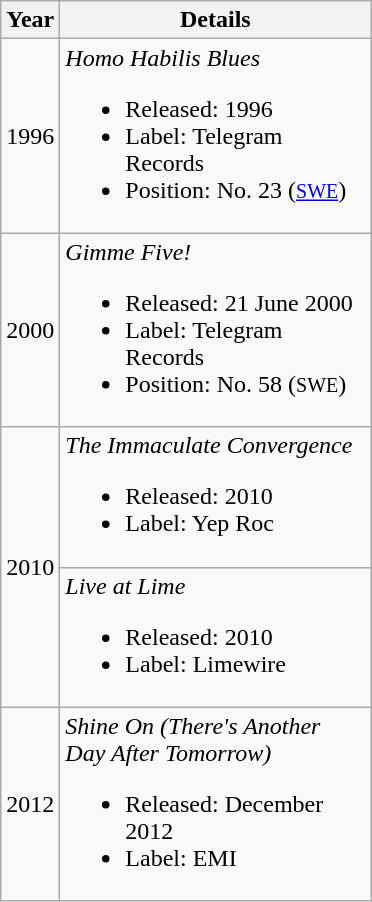<table class="wikitable">
<tr>
<th>Year</th>
<th width="200">Details</th>
</tr>
<tr>
<td>1996</td>
<td><em>Homo Habilis Blues</em><br><ul><li>Released: 1996</li><li>Label: Telegram Records</li><li>Position: No. 23 (<small><a href='#'>SWE</a></small>)</li></ul></td>
</tr>
<tr>
<td>2000</td>
<td><em>Gimme Five!</em><br><ul><li>Released: 21 June 2000</li><li>Label: Telegram Records</li><li>Position: No. 58 (<small>SWE</small>)</li></ul></td>
</tr>
<tr>
<td rowspan="2">2010</td>
<td><em>The Immaculate Convergence</em><br><ul><li>Released: 2010</li><li>Label: Yep Roc</li></ul></td>
</tr>
<tr>
<td><em>Live at Lime</em><br><ul><li>Released: 2010</li><li>Label: Limewire</li></ul></td>
</tr>
<tr>
<td>2012</td>
<td><em>Shine On (There's Another Day After Tomorrow)</em><br><ul><li>Released: December 2012</li><li>Label: EMI</li></ul></td>
</tr>
</table>
